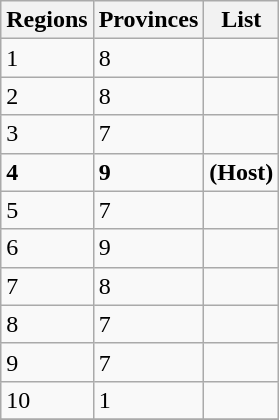<table class="wikitable">
<tr>
<th>Regions</th>
<th>Provinces</th>
<th>List</th>
</tr>
<tr>
<td>1</td>
<td>8</td>
<td>                     </td>
</tr>
<tr>
<td>2</td>
<td>8</td>
<td>                     </td>
</tr>
<tr>
<td>3</td>
<td>7</td>
<td>                  </td>
</tr>
<tr>
<td><strong>4</strong></td>
<td><strong>9</strong></td>
<td><strong>                         (Host)</strong></td>
</tr>
<tr>
<td>5</td>
<td>7</td>
<td>                  </td>
</tr>
<tr>
<td>6</td>
<td>9</td>
<td>                        </td>
</tr>
<tr>
<td>7</td>
<td>8</td>
<td>                     </td>
</tr>
<tr>
<td>8</td>
<td>7</td>
<td>                  </td>
</tr>
<tr>
<td>9</td>
<td>7</td>
<td>                  </td>
</tr>
<tr>
<td>10</td>
<td>1</td>
<td></td>
</tr>
<tr>
</tr>
</table>
